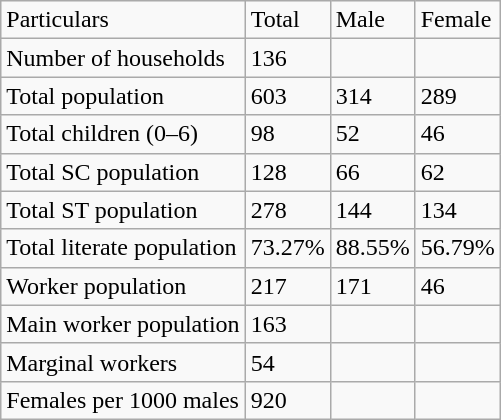<table class="wikitable">
<tr>
<td>Particulars</td>
<td>Total</td>
<td>Male</td>
<td>Female</td>
</tr>
<tr>
<td>Number of households</td>
<td>136</td>
<td></td>
<td></td>
</tr>
<tr>
<td>Total population</td>
<td>603</td>
<td>314</td>
<td>289</td>
</tr>
<tr>
<td>Total children (0–6)</td>
<td>98</td>
<td>52</td>
<td>46</td>
</tr>
<tr>
<td>Total SC population</td>
<td>128</td>
<td>66</td>
<td>62</td>
</tr>
<tr>
<td>Total ST population</td>
<td>278</td>
<td>144</td>
<td>134</td>
</tr>
<tr>
<td>Total literate population</td>
<td>73.27%</td>
<td>88.55%</td>
<td>56.79%</td>
</tr>
<tr>
<td>Worker population</td>
<td>217</td>
<td>171</td>
<td>46</td>
</tr>
<tr>
<td>Main worker population</td>
<td>163</td>
<td></td>
<td></td>
</tr>
<tr>
<td>Marginal workers</td>
<td>54</td>
<td></td>
<td></td>
</tr>
<tr>
<td>Females per 1000 males</td>
<td>920</td>
<td></td>
<td></td>
</tr>
</table>
